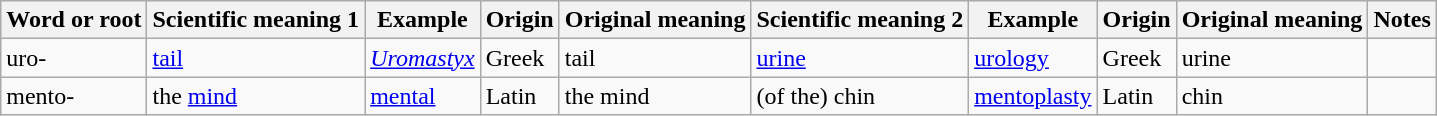<table class="wikitable">
<tr>
<th scope="col">Word or root</th>
<th scope="col">Scientific meaning 1</th>
<th scope="col">Example</th>
<th scope="col">Origin</th>
<th scope="col">Original meaning</th>
<th scope="col">Scientific meaning 2</th>
<th scope="col">Example</th>
<th scope="col">Origin</th>
<th scope="col">Original meaning</th>
<th scope="col">Notes</th>
</tr>
<tr>
<td>uro-</td>
<td><a href='#'>tail</a></td>
<td><em><a href='#'>Uromastyx</a></em></td>
<td>Greek </td>
<td>tail</td>
<td><a href='#'>urine</a></td>
<td><a href='#'>urology</a></td>
<td>Greek </td>
<td>urine</td>
<td></td>
</tr>
<tr>
<td>mento-</td>
<td>the <a href='#'>mind</a></td>
<td><a href='#'>mental</a></td>
<td>Latin </td>
<td>the mind</td>
<td>(of the) chin</td>
<td><a href='#'>mentoplasty</a></td>
<td>Latin </td>
<td>chin</td>
<td></td>
</tr>
</table>
